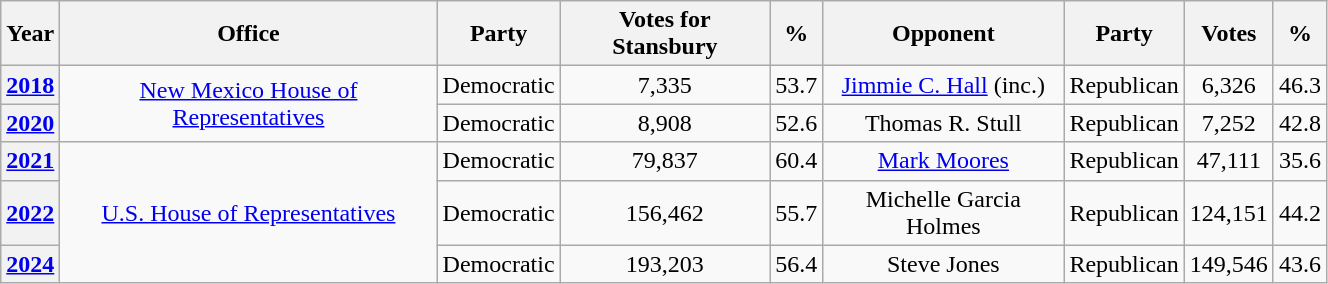<table class="wikitable sortable" style="width:70%; text-align: center;">
<tr>
<th>Year</th>
<th>Office</th>
<th>Party</th>
<th>Votes for Stansbury</th>
<th>%</th>
<th>Opponent</th>
<th>Party</th>
<th>Votes</th>
<th>%</th>
</tr>
<tr>
<th><a href='#'>2018</a></th>
<td rowspan=2><a href='#'>New Mexico House of Representatives</a></td>
<td> Democratic</td>
<td>7,335</td>
<td>53.7</td>
<td><a href='#'>Jimmie C. Hall</a> (inc.)</td>
<td>Republican</td>
<td>6,326</td>
<td>46.3</td>
</tr>
<tr>
<th><a href='#'>2020</a></th>
<td> Democratic</td>
<td>8,908</td>
<td>52.6</td>
<td>Thomas R. Stull</td>
<td>Republican</td>
<td>7,252</td>
<td>42.8</td>
</tr>
<tr>
<th><a href='#'>2021</a></th>
<td rowspan=3><a href='#'>U.S. House of Representatives</a></td>
<td> Democratic</td>
<td>79,837</td>
<td>60.4</td>
<td><a href='#'>Mark Moores</a></td>
<td>Republican</td>
<td>47,111</td>
<td>35.6</td>
</tr>
<tr>
<th><a href='#'>2022</a></th>
<td> Democratic</td>
<td>156,462</td>
<td>55.7</td>
<td>Michelle Garcia Holmes</td>
<td>Republican</td>
<td>124,151</td>
<td>44.2</td>
</tr>
<tr>
<th><a href='#'>2024</a></th>
<td> Democratic</td>
<td>193,203</td>
<td>56.4</td>
<td>Steve Jones</td>
<td>Republican</td>
<td>149,546</td>
<td>43.6</td>
</tr>
</table>
